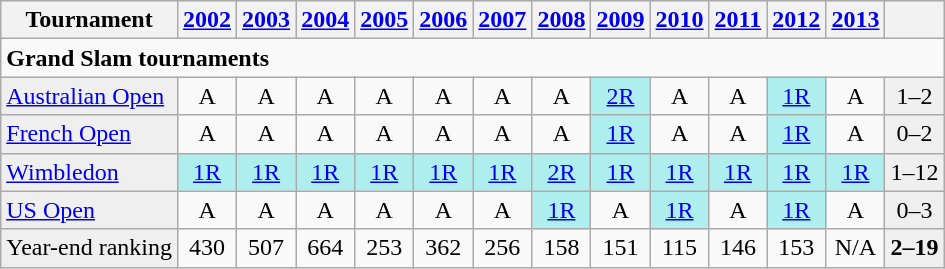<table class="wikitable">
<tr style="background:#efefef;">
<th>Tournament</th>
<th><a href='#'>2002</a></th>
<th><a href='#'>2003</a></th>
<th><a href='#'>2004</a></th>
<th><a href='#'>2005</a></th>
<th><a href='#'>2006</a></th>
<th><a href='#'>2007</a></th>
<th><a href='#'>2008</a></th>
<th><a href='#'>2009</a></th>
<th><a href='#'>2010</a></th>
<th><a href='#'>2011</a></th>
<th><a href='#'>2012</a></th>
<th><a href='#'>2013</a></th>
<th></th>
</tr>
<tr>
<td colspan="16"><strong>Grand Slam tournaments</strong></td>
</tr>
<tr>
<td style="background:#EFEFEF;"><a href='#'>Australian Open</a></td>
<td style="text-align:center;">A</td>
<td style="text-align:center;">A</td>
<td style="text-align:center;">A</td>
<td style="text-align:center;">A</td>
<td style="text-align:center;">A</td>
<td style="text-align:center;">A</td>
<td style="text-align:center;">A</td>
<td style="text-align:center; background:#afeeee;"><a href='#'>2R</a></td>
<td style="text-align:center;">A</td>
<td style="text-align:center;">A</td>
<td style="text-align:center; background:#afeeee;"><a href='#'>1R</a></td>
<td style="text-align:center;">A</td>
<td style="text-align:center; background:#efefef;">1–2</td>
</tr>
<tr>
<td style="background:#EFEFEF;"><a href='#'>French Open</a></td>
<td style="text-align:center;">A</td>
<td style="text-align:center;">A</td>
<td style="text-align:center;">A</td>
<td style="text-align:center;">A</td>
<td style="text-align:center;">A</td>
<td style="text-align:center;">A</td>
<td style="text-align:center;">A</td>
<td style="text-align:center; background:#afeeee;"><a href='#'>1R</a></td>
<td style="text-align:center;">A</td>
<td style="text-align:center;">A</td>
<td style="text-align:center; background:#afeeee;"><a href='#'>1R</a></td>
<td style="text-align:center;">A</td>
<td style="text-align:center; background:#efefef;">0–2</td>
</tr>
<tr>
<td style="background:#EFEFEF;"><a href='#'>Wimbledon</a></td>
<td style="text-align:center; background:#afeeee;"><a href='#'>1R</a></td>
<td style="text-align:center; background:#afeeee;"><a href='#'>1R</a></td>
<td style="text-align:center; background:#afeeee;"><a href='#'>1R</a></td>
<td style="text-align:center; background:#afeeee;"><a href='#'>1R</a></td>
<td style="text-align:center; background:#afeeee;"><a href='#'>1R</a></td>
<td style="text-align:center; background:#afeeee;"><a href='#'>1R</a></td>
<td style="text-align:center; background:#afeeee;"><a href='#'>2R</a></td>
<td style="text-align:center; background:#afeeee;"><a href='#'>1R</a></td>
<td style="text-align:center; background:#afeeee;"><a href='#'>1R</a></td>
<td style="text-align:center; background:#afeeee;"><a href='#'>1R</a></td>
<td style="text-align:center; background:#afeeee;"><a href='#'>1R</a></td>
<td style="text-align:center; background:#afeeee;"><a href='#'>1R</a></td>
<td style="text-align:center; background:#efefef;">1–12</td>
</tr>
<tr>
<td style="background:#EFEFEF;"><a href='#'>US Open</a></td>
<td style="text-align:center;">A</td>
<td style="text-align:center;">A</td>
<td style="text-align:center;">A</td>
<td style="text-align:center;">A</td>
<td style="text-align:center;">A</td>
<td style="text-align:center;">A</td>
<td style="text-align:center; background:#afeeee;"><a href='#'>1R</a></td>
<td style="text-align:center;">A</td>
<td style="text-align:center; background:#afeeee;"><a href='#'>1R</a></td>
<td style="text-align:center;">A</td>
<td style="text-align:center; background:#afeeee;"><a href='#'>1R</a></td>
<td style="text-align:center;">A</td>
<td style="text-align:center; background:#efefef;">0–3</td>
</tr>
<tr>
<td style="background:#EFEFEF;">Year-end ranking</td>
<td style="text-align:center;">430</td>
<td style="text-align:center;">507</td>
<td style="text-align:center;">664</td>
<td style="text-align:center;">253</td>
<td style="text-align:center;">362</td>
<td style="text-align:center;">256</td>
<td style="text-align:center;">158</td>
<td style="text-align:center;">151</td>
<td style="text-align:center;">115</td>
<td style="text-align:center;">146</td>
<td style="text-align:center;">153</td>
<td style="text-align:center;">N/A</td>
<td style="text-align:center; background:#efefef;"><strong>2–19</strong></td>
</tr>
</table>
